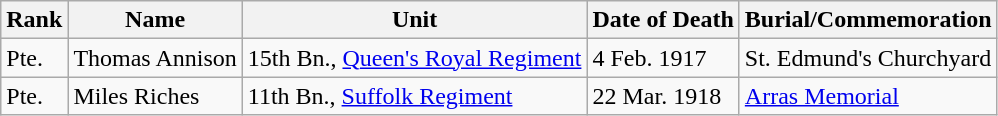<table class="wikitable">
<tr>
<th>Rank</th>
<th>Name</th>
<th>Unit</th>
<th>Date of Death</th>
<th>Burial/Commemoration</th>
</tr>
<tr>
<td>Pte.</td>
<td>Thomas Annison</td>
<td>15th Bn., <a href='#'>Queen's Royal Regiment</a></td>
<td>4 Feb. 1917</td>
<td>St. Edmund's Churchyard</td>
</tr>
<tr>
<td>Pte.</td>
<td>Miles Riches</td>
<td>11th Bn., <a href='#'>Suffolk Regiment</a></td>
<td>22 Mar. 1918</td>
<td><a href='#'>Arras Memorial</a></td>
</tr>
</table>
